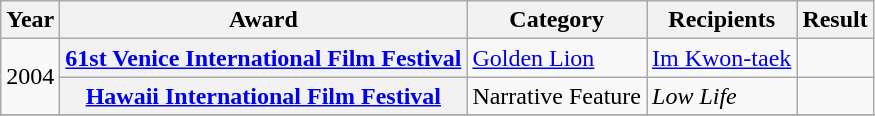<table class="wikitable plainrowheaders sortable">
<tr>
<th scope="col">Year</th>
<th scope="col">Award</th>
<th scope="col">Category</th>
<th scope="col">Recipients</th>
<th scope="col">Result</th>
</tr>
<tr>
<td rowspan=2 style="text-align:center;">2004</td>
<th scope="row"><a href='#'>61st Venice International Film Festival</a></th>
<td><a href='#'>Golden Lion</a></td>
<td><a href='#'>Im Kwon-taek</a></td>
<td></td>
</tr>
<tr>
<th scope="row"><a href='#'>Hawaii International Film Festival</a></th>
<td>Narrative Feature</td>
<td><em>Low Life</em></td>
<td></td>
</tr>
<tr>
</tr>
</table>
